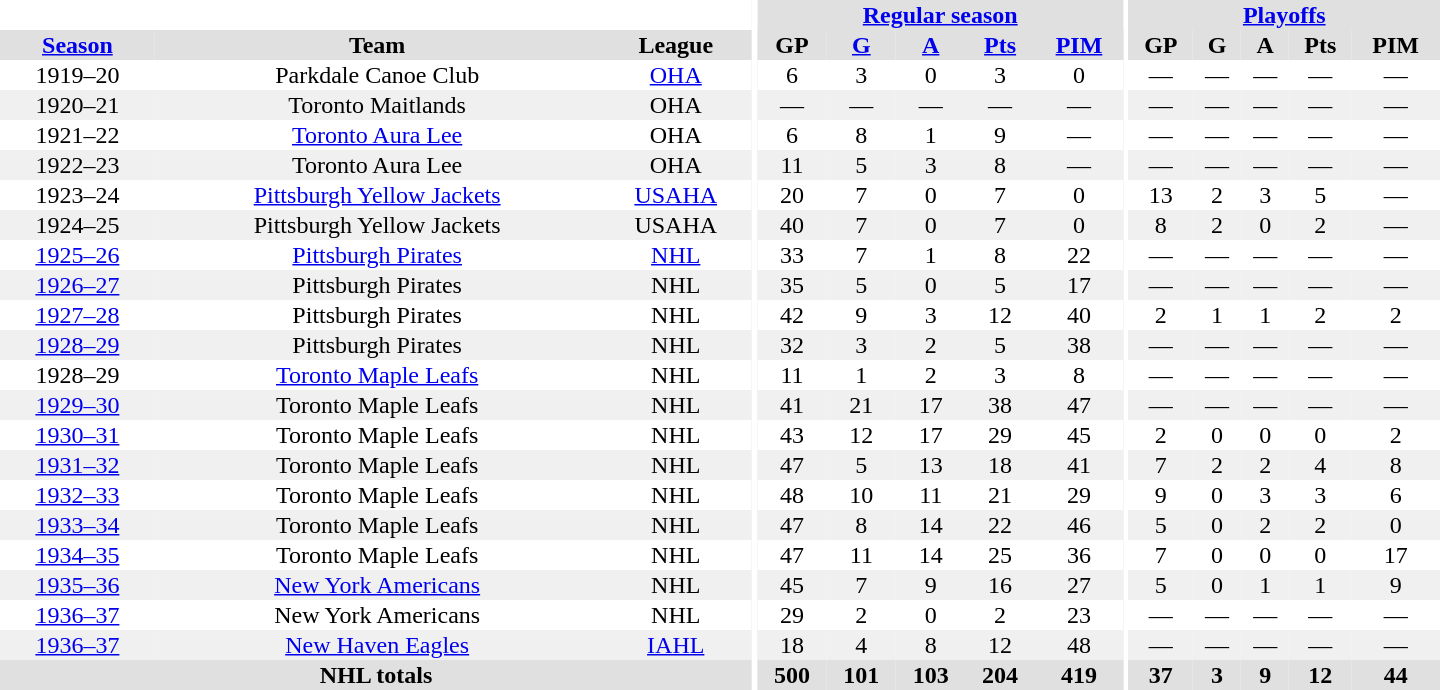<table border="0" cellpadding="1" cellspacing="0" style="text-align:center; width:60em">
<tr bgcolor="#e0e0e0">
<th colspan="3" bgcolor="#ffffff"></th>
<th rowspan="100" bgcolor="#ffffff"></th>
<th colspan="5"><a href='#'>Regular season</a></th>
<th rowspan="100" bgcolor="#ffffff"></th>
<th colspan="5"><a href='#'>Playoffs</a></th>
</tr>
<tr bgcolor="#e0e0e0">
<th><a href='#'>Season</a></th>
<th>Team</th>
<th>League</th>
<th>GP</th>
<th><a href='#'>G</a></th>
<th><a href='#'>A</a></th>
<th><a href='#'>Pts</a></th>
<th><a href='#'>PIM</a></th>
<th>GP</th>
<th>G</th>
<th>A</th>
<th>Pts</th>
<th>PIM</th>
</tr>
<tr>
<td>1919–20</td>
<td>Parkdale Canoe Club</td>
<td><a href='#'>OHA</a></td>
<td>6</td>
<td>3</td>
<td>0</td>
<td>3</td>
<td>0</td>
<td>—</td>
<td>—</td>
<td>—</td>
<td>—</td>
<td>—</td>
</tr>
<tr bgcolor="#f0f0f0">
<td>1920–21</td>
<td>Toronto Maitlands</td>
<td>OHA</td>
<td>—</td>
<td>—</td>
<td>—</td>
<td>—</td>
<td>—</td>
<td>—</td>
<td>—</td>
<td>—</td>
<td>—</td>
<td>—</td>
</tr>
<tr>
<td>1921–22</td>
<td><a href='#'>Toronto Aura Lee</a></td>
<td>OHA</td>
<td>6</td>
<td>8</td>
<td>1</td>
<td>9</td>
<td>—</td>
<td>—</td>
<td>—</td>
<td>—</td>
<td>—</td>
<td>—</td>
</tr>
<tr bgcolor="#f0f0f0">
<td>1922–23</td>
<td>Toronto Aura Lee</td>
<td>OHA</td>
<td>11</td>
<td>5</td>
<td>3</td>
<td>8</td>
<td>—</td>
<td>—</td>
<td>—</td>
<td>—</td>
<td>—</td>
<td>—</td>
</tr>
<tr>
<td>1923–24</td>
<td><a href='#'>Pittsburgh Yellow Jackets</a></td>
<td><a href='#'>USAHA</a></td>
<td>20</td>
<td>7</td>
<td>0</td>
<td>7</td>
<td>0</td>
<td>13</td>
<td>2</td>
<td>3</td>
<td>5</td>
<td>—</td>
</tr>
<tr bgcolor="#f0f0f0">
<td>1924–25</td>
<td>Pittsburgh Yellow Jackets</td>
<td>USAHA</td>
<td>40</td>
<td>7</td>
<td>0</td>
<td>7</td>
<td>0</td>
<td>8</td>
<td>2</td>
<td>0</td>
<td>2</td>
<td>—</td>
</tr>
<tr>
<td><a href='#'>1925–26</a></td>
<td><a href='#'>Pittsburgh Pirates</a></td>
<td><a href='#'>NHL</a></td>
<td>33</td>
<td>7</td>
<td>1</td>
<td>8</td>
<td>22</td>
<td>—</td>
<td>—</td>
<td>—</td>
<td>—</td>
<td>—</td>
</tr>
<tr bgcolor="#f0f0f0">
<td><a href='#'>1926–27</a></td>
<td>Pittsburgh Pirates</td>
<td>NHL</td>
<td>35</td>
<td>5</td>
<td>0</td>
<td>5</td>
<td>17</td>
<td>—</td>
<td>—</td>
<td>—</td>
<td>—</td>
<td>—</td>
</tr>
<tr>
<td><a href='#'>1927–28</a></td>
<td>Pittsburgh Pirates</td>
<td>NHL</td>
<td>42</td>
<td>9</td>
<td>3</td>
<td>12</td>
<td>40</td>
<td>2</td>
<td>1</td>
<td>1</td>
<td>2</td>
<td>2</td>
</tr>
<tr bgcolor="#f0f0f0">
<td><a href='#'>1928–29</a></td>
<td>Pittsburgh Pirates</td>
<td>NHL</td>
<td>32</td>
<td>3</td>
<td>2</td>
<td>5</td>
<td>38</td>
<td>—</td>
<td>—</td>
<td>—</td>
<td>—</td>
<td>—</td>
</tr>
<tr>
<td>1928–29</td>
<td><a href='#'>Toronto Maple Leafs</a></td>
<td>NHL</td>
<td>11</td>
<td>1</td>
<td>2</td>
<td>3</td>
<td>8</td>
<td>—</td>
<td>—</td>
<td>—</td>
<td>—</td>
<td>—</td>
</tr>
<tr bgcolor="#f0f0f0">
<td><a href='#'>1929–30</a></td>
<td>Toronto Maple Leafs</td>
<td>NHL</td>
<td>41</td>
<td>21</td>
<td>17</td>
<td>38</td>
<td>47</td>
<td>—</td>
<td>—</td>
<td>—</td>
<td>—</td>
<td>—</td>
</tr>
<tr>
<td><a href='#'>1930–31</a></td>
<td>Toronto Maple Leafs</td>
<td>NHL</td>
<td>43</td>
<td>12</td>
<td>17</td>
<td>29</td>
<td>45</td>
<td>2</td>
<td>0</td>
<td>0</td>
<td>0</td>
<td>2</td>
</tr>
<tr bgcolor="#f0f0f0">
<td><a href='#'>1931–32</a></td>
<td>Toronto Maple Leafs</td>
<td>NHL</td>
<td>47</td>
<td>5</td>
<td>13</td>
<td>18</td>
<td>41</td>
<td>7</td>
<td>2</td>
<td>2</td>
<td>4</td>
<td>8</td>
</tr>
<tr>
<td><a href='#'>1932–33</a></td>
<td>Toronto Maple Leafs</td>
<td>NHL</td>
<td>48</td>
<td>10</td>
<td>11</td>
<td>21</td>
<td>29</td>
<td>9</td>
<td>0</td>
<td>3</td>
<td>3</td>
<td>6</td>
</tr>
<tr bgcolor="#f0f0f0">
<td><a href='#'>1933–34</a></td>
<td>Toronto Maple Leafs</td>
<td>NHL</td>
<td>47</td>
<td>8</td>
<td>14</td>
<td>22</td>
<td>46</td>
<td>5</td>
<td>0</td>
<td>2</td>
<td>2</td>
<td>0</td>
</tr>
<tr>
<td><a href='#'>1934–35</a></td>
<td>Toronto Maple Leafs</td>
<td>NHL</td>
<td>47</td>
<td>11</td>
<td>14</td>
<td>25</td>
<td>36</td>
<td>7</td>
<td>0</td>
<td>0</td>
<td>0</td>
<td>17</td>
</tr>
<tr bgcolor="#f0f0f0">
<td><a href='#'>1935–36</a></td>
<td><a href='#'>New York Americans</a></td>
<td>NHL</td>
<td>45</td>
<td>7</td>
<td>9</td>
<td>16</td>
<td>27</td>
<td>5</td>
<td>0</td>
<td>1</td>
<td>1</td>
<td>9</td>
</tr>
<tr>
<td><a href='#'>1936–37</a></td>
<td>New York Americans</td>
<td>NHL</td>
<td>29</td>
<td>2</td>
<td>0</td>
<td>2</td>
<td>23</td>
<td>—</td>
<td>—</td>
<td>—</td>
<td>—</td>
<td>—</td>
</tr>
<tr bgcolor="#f0f0f0">
<td><a href='#'>1936–37</a></td>
<td><a href='#'>New Haven Eagles</a></td>
<td><a href='#'>IAHL</a></td>
<td>18</td>
<td>4</td>
<td>8</td>
<td>12</td>
<td>48</td>
<td>—</td>
<td>—</td>
<td>—</td>
<td>—</td>
<td>—</td>
</tr>
<tr bgcolor="#e0e0e0">
<th colspan="3">NHL totals</th>
<th>500</th>
<th>101</th>
<th>103</th>
<th>204</th>
<th>419</th>
<th>37</th>
<th>3</th>
<th>9</th>
<th>12</th>
<th>44</th>
</tr>
</table>
